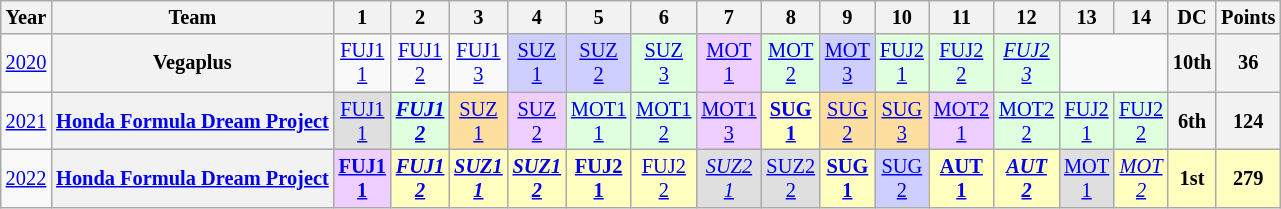<table class="wikitable" style="text-align:center; font-size:85%">
<tr>
<th>Year</th>
<th>Team</th>
<th>1</th>
<th>2</th>
<th>3</th>
<th>4</th>
<th>5</th>
<th>6</th>
<th>7</th>
<th>8</th>
<th>9</th>
<th>10</th>
<th>11</th>
<th>12</th>
<th>13</th>
<th>14</th>
<th>DC</th>
<th>Points</th>
</tr>
<tr>
<td><a href='#'>2020</a></td>
<th>Vegaplus</th>
<td><a href='#'>FUJ1<br>1</a></td>
<td><a href='#'>FUJ1<br>2</a></td>
<td><a href='#'>FUJ1<br>3</a></td>
<td style="background:#cfcfff;"><a href='#'>SUZ<br>1</a><br></td>
<td style="background:#cfcfff;"><a href='#'>SUZ<br>2</a><br></td>
<td style="background:#dfffdf;"><a href='#'>SUZ<br>3</a><br></td>
<td style="background:#efcfff;"><a href='#'>MOT<br>1</a><br></td>
<td style="background:#dfffdf;"><a href='#'>MOT<br>2</a><br></td>
<td style="background:#cfcfff;"><a href='#'>MOT<br>3</a><br></td>
<td style="background:#dfffdf;"><a href='#'>FUJ2<br>1</a><br></td>
<td style="background:#dfffdf;"><a href='#'>FUJ2<br>2</a><br></td>
<td style="background:#dfffdf;"><a href='#'><em>FUJ2<br>3</em></a><br></td>
<td colspan=2></td>
<th>10th</th>
<th>36</th>
</tr>
<tr>
<td><a href='#'>2021</a></td>
<th nowrap><a href='#'>Honda Formula Dream Project</a></th>
<td style="background:#dfdfdf;"><a href='#'>FUJ1<br>1</a><br></td>
<td style="background:#dfffdf;"><strong><em><a href='#'>FUJ1<br>2</a></em></strong><br></td>
<td style="background:#ffdf9f;"><a href='#'>SUZ<br>1</a><br></td>
<td style="background:#efcfff;"><a href='#'>SUZ<br>2</a><br></td>
<td style="background:#dfffdf;"><a href='#'>MOT1<br>1</a><br></td>
<td style="background:#dfffdf;"><a href='#'>MOT1<br>2</a><br></td>
<td style="background:#efcfff;"><a href='#'>MOT1<br>3</a><br></td>
<td style="background:#ffffbf;"><strong><a href='#'>SUG<br>1</a></strong><br></td>
<td style="background:#ffdf9f;"><a href='#'>SUG<br>2</a><br></td>
<td style="background:#ffdf9f;"><a href='#'>SUG<br>3</a><br></td>
<td style="background:#efcfff;"><a href='#'>MOT2<br>1</a><br></td>
<td style="background:#dfffdf;"><a href='#'>MOT2<br>2</a><br></td>
<td style="background:#dfffdf;"><a href='#'>FUJ2<br>1</a><br></td>
<td style="background:#dfffdf;"><a href='#'>FUJ2<br>2</a><br></td>
<th>6th</th>
<th>124</th>
</tr>
<tr>
<td><a href='#'>2022</a></td>
<th nowrap><a href='#'>Honda Formula Dream Project</a></th>
<td style="background:#efcfff;"><strong><a href='#'>FUJ1<br>1</a></strong><br></td>
<td style="background:#ffffbf;"><strong><em><a href='#'>FUJ1<br>2</a></em></strong><br></td>
<td style="background:#ffffbf;"><strong><em><a href='#'>SUZ1<br>1</a></em></strong><br></td>
<td style="background:#ffffbf;"><strong><em><a href='#'>SUZ1<br>2</a></em></strong><br></td>
<td style="background:#ffffbf;"><strong><a href='#'>FUJ2<br>1</a></strong><br></td>
<td style="background:#ffffbf;"><a href='#'>FUJ2<br>2</a><br></td>
<td style="background:#dfdfdf;"><em><a href='#'>SUZ2<br>1</a></em><br></td>
<td style="background:#dfdfdf;"><a href='#'>SUZ2<br>2</a><br></td>
<td style="background:#ffffbf;"><strong><a href='#'>SUG<br>1</a></strong><br></td>
<td style="background:#cfcfff;"><a href='#'>SUG<br>2</a><br></td>
<td style="background:#ffffbf;"><strong><a href='#'>AUT<br>1</a></strong><br></td>
<td style="background:#ffffbf;"><strong><em><a href='#'>AUT<br>2</a></em></strong><br></td>
<td style="background:#dfdfdf;"><a href='#'>MOT<br>1</a><br></td>
<td style="background:#ffffbf;"><em><a href='#'>MOT<br>2</a></em><br></td>
<th style="background:#ffffbf;">1st</th>
<th style="background:#ffffbf;">279</th>
</tr>
</table>
